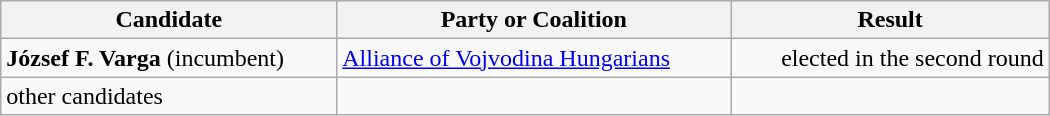<table style="width:700px;" class="wikitable">
<tr>
<th>Candidate</th>
<th>Party or Coalition</th>
<th>Result</th>
</tr>
<tr>
<td align="left"><strong>József F. Varga</strong> (incumbent)</td>
<td align="left"><a href='#'>Alliance of Vojvodina Hungarians</a></td>
<td align="right">elected in the second round</td>
</tr>
<tr>
<td align="left">other candidates</td>
<td align="left"></td>
<td align="right"></td>
</tr>
</table>
